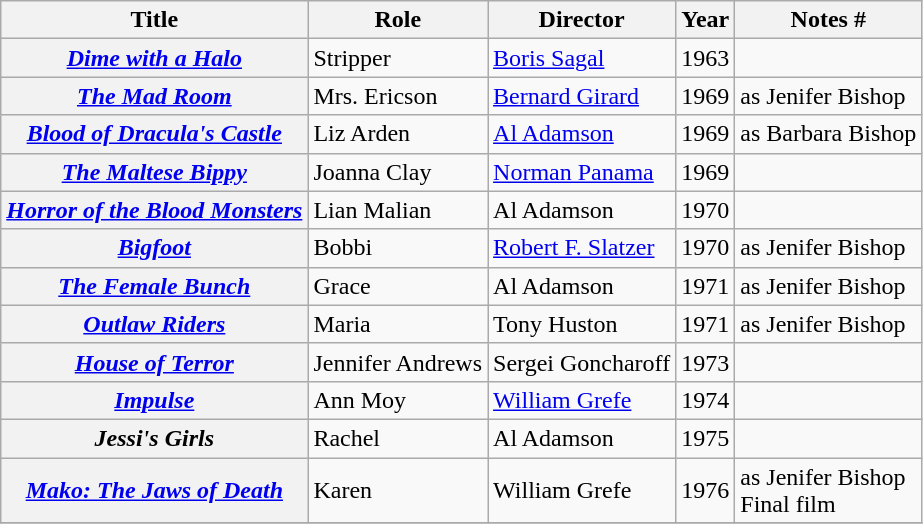<table class="wikitable plainrowheaders sortable">
<tr>
<th scope="col">Title</th>
<th scope="col">Role</th>
<th scope="col">Director</th>
<th scope="col">Year</th>
<th scope="col" class="unsortable">Notes #</th>
</tr>
<tr>
<th scope="row"><em><a href='#'>Dime with a Halo</a></em></th>
<td>Stripper</td>
<td><a href='#'>Boris Sagal</a></td>
<td>1963</td>
<td></td>
</tr>
<tr>
<th scope="row"><em><a href='#'>The Mad Room</a></em></th>
<td>Mrs. Ericson</td>
<td><a href='#'>Bernard Girard</a></td>
<td>1969</td>
<td>as Jenifer Bishop</td>
</tr>
<tr>
<th scope="row"><em><a href='#'>Blood of Dracula's Castle</a></em></th>
<td>Liz Arden</td>
<td><a href='#'>Al Adamson</a></td>
<td>1969</td>
<td>as Barbara Bishop</td>
</tr>
<tr>
<th scope="row"><em><a href='#'>The Maltese Bippy</a></em></th>
<td>Joanna Clay</td>
<td><a href='#'>Norman Panama</a></td>
<td>1969</td>
<td></td>
</tr>
<tr>
<th scope="row"><em><a href='#'>Horror of the Blood Monsters</a></em></th>
<td>Lian Malian</td>
<td>Al Adamson</td>
<td>1970</td>
<td></td>
</tr>
<tr>
<th scope="row"><em><a href='#'>Bigfoot</a></em></th>
<td>Bobbi</td>
<td><a href='#'>Robert F. Slatzer</a></td>
<td>1970</td>
<td>as Jenifer Bishop</td>
</tr>
<tr>
<th scope="row"><em><a href='#'>The Female Bunch</a></em></th>
<td>Grace</td>
<td>Al Adamson</td>
<td>1971</td>
<td>as Jenifer Bishop</td>
</tr>
<tr>
<th scope="row"><em><a href='#'>Outlaw Riders</a></em></th>
<td>Maria</td>
<td>Tony Huston</td>
<td>1971</td>
<td>as Jenifer Bishop</td>
</tr>
<tr>
<th scope="row"><em><a href='#'>House of Terror</a></em></th>
<td>Jennifer Andrews</td>
<td>Sergei Goncharoff</td>
<td>1973</td>
<td></td>
</tr>
<tr>
<th scope="row"><em><a href='#'>Impulse</a></em></th>
<td>Ann Moy</td>
<td><a href='#'>William Grefe</a></td>
<td>1974</td>
<td></td>
</tr>
<tr>
<th scope="row"><em>Jessi's Girls</em></th>
<td>Rachel</td>
<td>Al Adamson</td>
<td>1975</td>
<td></td>
</tr>
<tr>
<th scope="row"><em><a href='#'>Mako: The Jaws of Death</a></em></th>
<td>Karen</td>
<td>William Grefe</td>
<td>1976</td>
<td>as Jenifer Bishop<br>Final film</td>
</tr>
<tr>
</tr>
</table>
